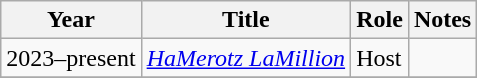<table class="wikitable sortable">
<tr>
<th>Year</th>
<th>Title</th>
<th>Role</th>
<th>Notes</th>
</tr>
<tr>
<td>2023–present</td>
<td><em><a href='#'>HaMerotz LaMillion</a></em></td>
<td>Host</td>
<td></td>
</tr>
<tr>
</tr>
</table>
